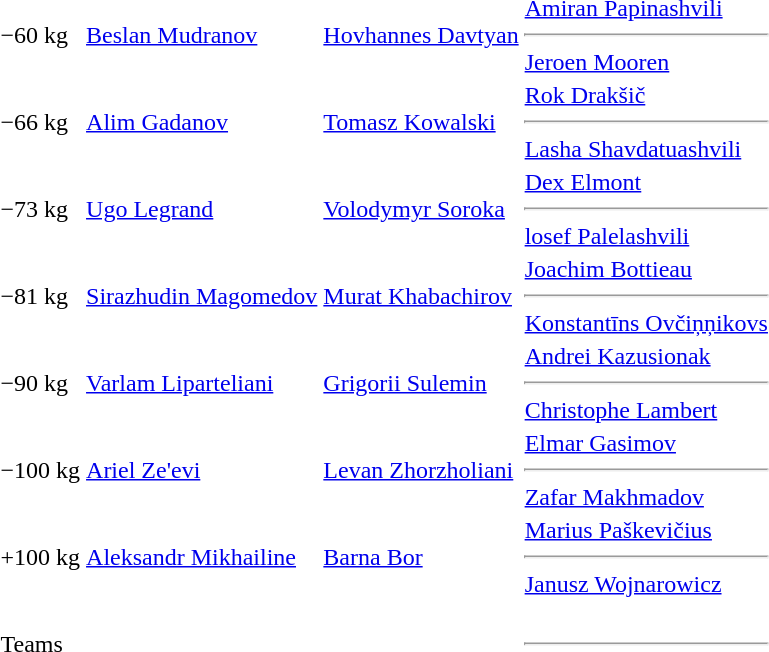<table>
<tr>
<td>−60 kg</td>
<td> <a href='#'>Beslan Mudranov</a></td>
<td> <a href='#'>Hovhannes Davtyan</a></td>
<td> <a href='#'>Amiran Papinashvili</a><hr> <a href='#'>Jeroen Mooren</a></td>
</tr>
<tr>
<td>−66 kg</td>
<td> <a href='#'>Alim Gadanov</a></td>
<td> <a href='#'>Tomasz Kowalski</a></td>
<td> <a href='#'>Rok Drakšič</a><hr> <a href='#'>Lasha Shavdatuashvili</a></td>
</tr>
<tr>
<td>−73 kg</td>
<td> <a href='#'>Ugo Legrand</a></td>
<td> <a href='#'>Volodymyr Soroka</a></td>
<td> <a href='#'>Dex Elmont</a><hr> <a href='#'>losef Palelashvili</a></td>
</tr>
<tr>
<td>−81 kg</td>
<td> <a href='#'>Sirazhudin Magomedov</a></td>
<td> <a href='#'>Murat Khabachirov</a></td>
<td> <a href='#'>Joachim Bottieau</a><hr> <a href='#'>Konstantīns Ovčiņņikovs</a></td>
</tr>
<tr>
<td>−90 kg</td>
<td> <a href='#'>Varlam Liparteliani</a></td>
<td> <a href='#'>Grigorii Sulemin</a></td>
<td> <a href='#'>Andrei Kazusionak</a><hr> <a href='#'>Christophe Lambert</a></td>
</tr>
<tr>
<td>−100 kg</td>
<td> <a href='#'>Ariel Ze'evi</a></td>
<td> <a href='#'>Levan Zhorzholiani</a></td>
<td> <a href='#'>Elmar Gasimov</a><hr> <a href='#'>Zafar Makhmadov</a></td>
</tr>
<tr>
<td>+100 kg</td>
<td> <a href='#'>Aleksandr Mikhailine</a></td>
<td> <a href='#'>Barna Bor</a></td>
<td> <a href='#'>Marius Paškevičius</a><hr> <a href='#'>Janusz Wojnarowicz</a></td>
</tr>
<tr>
<td>Teams</td>
<td><br></td>
<td><br></td>
<td><br><hr><br></td>
</tr>
</table>
